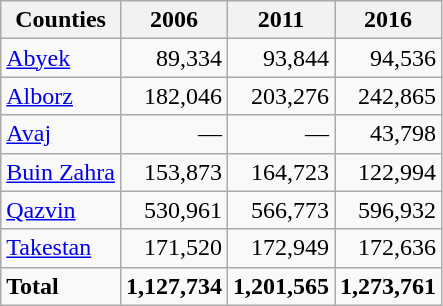<table class="wikitable">
<tr>
<th>Counties</th>
<th>2006</th>
<th>2011</th>
<th>2016</th>
</tr>
<tr>
<td><a href='#'>Abyek</a></td>
<td style="text-align: right;">89,334</td>
<td style="text-align: right;">93,844</td>
<td style="text-align: right;">94,536</td>
</tr>
<tr>
<td><a href='#'>Alborz</a></td>
<td style="text-align: right;">182,046</td>
<td style="text-align: right;">203,276</td>
<td style="text-align: right;">242,865</td>
</tr>
<tr>
<td><a href='#'>Avaj</a></td>
<td style="text-align: right;">—</td>
<td style="text-align: right;">—</td>
<td style="text-align: right;">43,798</td>
</tr>
<tr>
<td><a href='#'>Buin Zahra</a></td>
<td style="text-align: right;">153,873</td>
<td style="text-align: right;">164,723</td>
<td style="text-align: right;">122,994</td>
</tr>
<tr>
<td><a href='#'>Qazvin</a></td>
<td style="text-align: right;">530,961</td>
<td style="text-align: right;">566,773</td>
<td style="text-align: right;">596,932</td>
</tr>
<tr>
<td><a href='#'>Takestan</a></td>
<td style="text-align: right;">171,520</td>
<td style="text-align: right;">172,949</td>
<td style="text-align: right;">172,636</td>
</tr>
<tr>
<td><strong>Total</strong></td>
<td style="text-align: right;"><strong>1,127,734</strong></td>
<td style="text-align: right;"><strong>1,201,565</strong></td>
<td style="text-align: right;"><strong>1,273,761</strong></td>
</tr>
</table>
